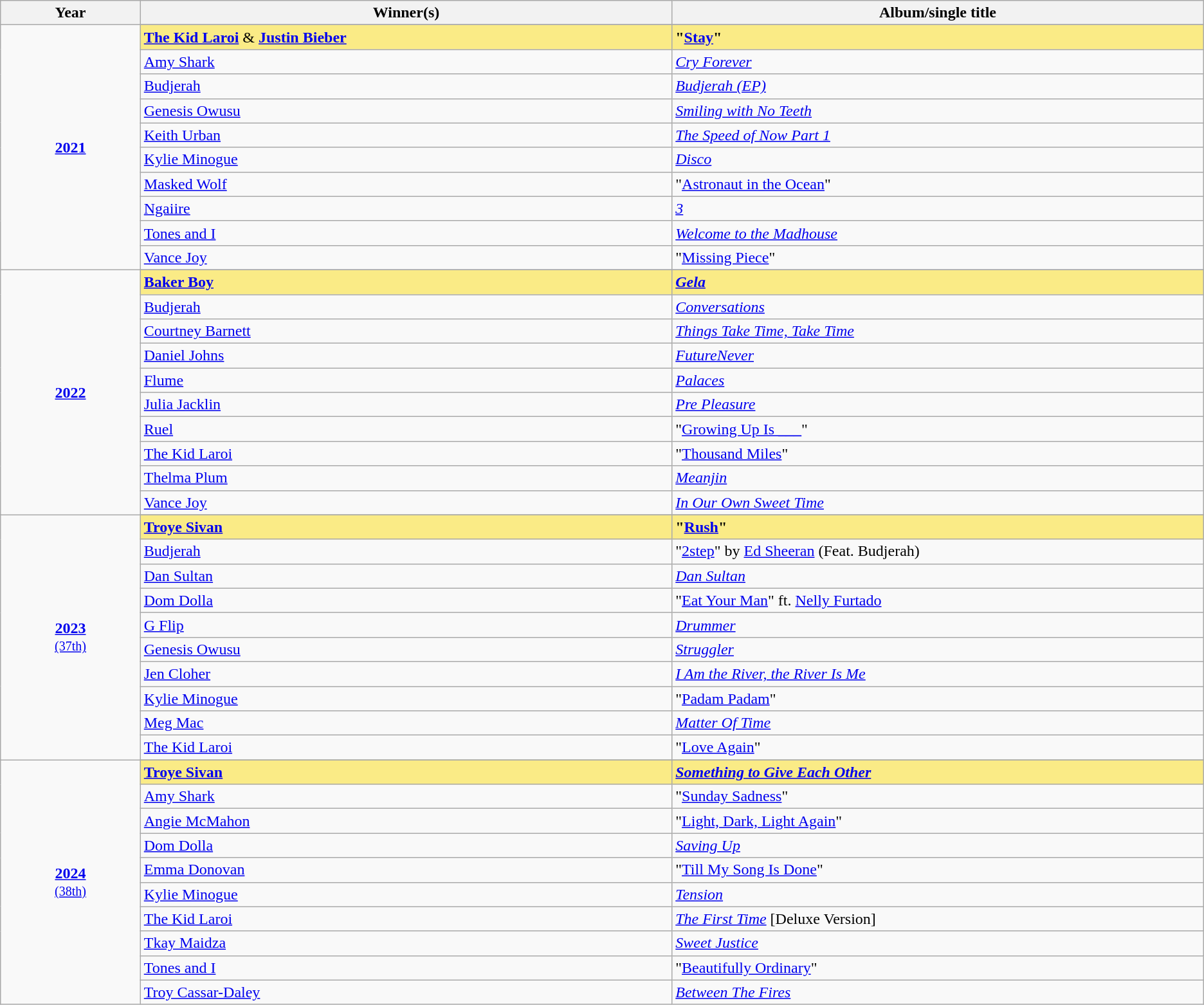<table class="sortable wikitable">
<tr>
<th width="5%">Year</th>
<th width="19%">Winner(s)</th>
<th width="19%">Album/single title</th>
</tr>
<tr>
<td rowspan="11" align="center"><strong><a href='#'>2021</a></strong><br></td>
</tr>
<tr style="background:#FAEB86">
<td><strong><a href='#'>The Kid Laroi</a></strong> & <strong><a href='#'>Justin Bieber</a></strong></td>
<td><strong>"<a href='#'>Stay</a>"</strong></td>
</tr>
<tr>
<td><a href='#'>Amy Shark</a></td>
<td><em><a href='#'>Cry Forever</a></em></td>
</tr>
<tr>
<td><a href='#'>Budjerah</a></td>
<td><em><a href='#'>Budjerah (EP)</a></em></td>
</tr>
<tr>
<td><a href='#'>Genesis Owusu</a></td>
<td><em><a href='#'>Smiling with No Teeth</a></em></td>
</tr>
<tr>
<td><a href='#'>Keith Urban</a></td>
<td><em><a href='#'>The Speed of Now Part 1</a></em></td>
</tr>
<tr>
<td><a href='#'>Kylie Minogue</a></td>
<td><em><a href='#'>Disco</a></em></td>
</tr>
<tr>
<td><a href='#'>Masked Wolf</a></td>
<td>"<a href='#'>Astronaut in the Ocean</a>"</td>
</tr>
<tr>
<td><a href='#'>Ngaiire</a></td>
<td><em><a href='#'>3</a></em></td>
</tr>
<tr>
<td><a href='#'>Tones and I</a></td>
<td><em><a href='#'>Welcome to the Madhouse</a></em></td>
</tr>
<tr>
<td><a href='#'>Vance Joy</a></td>
<td>"<a href='#'>Missing Piece</a>"</td>
</tr>
<tr>
<td rowspan="11" align="center"><strong><a href='#'>2022</a></strong><br></td>
</tr>
<tr style="background:#FAEB86">
<td><strong><a href='#'>Baker Boy</a></strong></td>
<td><strong><em><a href='#'>Gela</a></em></strong></td>
</tr>
<tr>
<td><a href='#'>Budjerah</a></td>
<td><em><a href='#'>Conversations</a></em></td>
</tr>
<tr>
<td><a href='#'>Courtney Barnett</a></td>
<td><em><a href='#'>Things Take Time, Take Time</a></em></td>
</tr>
<tr>
<td><a href='#'>Daniel Johns</a></td>
<td><em><a href='#'>FutureNever</a></em></td>
</tr>
<tr>
<td><a href='#'>Flume</a></td>
<td><em><a href='#'>Palaces</a></em></td>
</tr>
<tr>
<td><a href='#'>Julia Jacklin</a></td>
<td><em><a href='#'>Pre Pleasure</a></em></td>
</tr>
<tr>
<td><a href='#'>Ruel</a></td>
<td>"<a href='#'>Growing Up Is ___</a>"</td>
</tr>
<tr>
<td><a href='#'>The Kid Laroi</a></td>
<td>"<a href='#'>Thousand Miles</a>"</td>
</tr>
<tr>
<td><a href='#'>Thelma Plum</a></td>
<td><em><a href='#'>Meanjin</a></em></td>
</tr>
<tr>
<td><a href='#'>Vance Joy</a></td>
<td><em><a href='#'>In Our Own Sweet Time</a></em></td>
</tr>
<tr>
<td rowspan="11" align="center"><strong><a href='#'>2023</a></strong><br><small><a href='#'>(37th)</a></small></td>
</tr>
<tr style="background:#FAEB86">
<td><strong><a href='#'>Troye Sivan</a></strong></td>
<td><strong>"<a href='#'>Rush</a>"</strong></td>
</tr>
<tr>
<td><a href='#'>Budjerah</a></td>
<td>"<a href='#'>2step</a>" by <a href='#'>Ed Sheeran</a> (Feat. Budjerah)</td>
</tr>
<tr>
<td><a href='#'>Dan Sultan</a></td>
<td><em><a href='#'>Dan Sultan</a></em></td>
</tr>
<tr>
<td><a href='#'>Dom Dolla</a></td>
<td>"<a href='#'>Eat Your Man</a>" ft. <a href='#'>Nelly Furtado</a></td>
</tr>
<tr>
<td><a href='#'>G Flip</a></td>
<td><em><a href='#'>Drummer</a></em></td>
</tr>
<tr>
<td><a href='#'>Genesis Owusu</a></td>
<td><em><a href='#'>Struggler</a></em></td>
</tr>
<tr>
<td><a href='#'>Jen Cloher</a></td>
<td><em><a href='#'>I Am the River, the River Is Me</a></em></td>
</tr>
<tr>
<td><a href='#'>Kylie Minogue</a></td>
<td>"<a href='#'>Padam Padam</a>"</td>
</tr>
<tr>
<td><a href='#'>Meg Mac</a></td>
<td><em><a href='#'>Matter Of Time</a></em></td>
</tr>
<tr>
<td><a href='#'>The Kid Laroi</a></td>
<td>"<a href='#'>Love Again</a>"</td>
</tr>
<tr>
<td rowspan="11" align="center"><strong><a href='#'>2024</a></strong><br><small><a href='#'>(38th)</a></small></td>
</tr>
<tr style="background:#FAEB86">
<td><strong><a href='#'>Troye Sivan</a></strong></td>
<td><strong><em><a href='#'>Something to Give Each Other</a></em></strong></td>
</tr>
<tr>
<td><a href='#'>Amy Shark</a></td>
<td>"<a href='#'>Sunday Sadness</a>"</td>
</tr>
<tr>
<td><a href='#'>Angie McMahon</a></td>
<td>"<a href='#'>Light, Dark, Light Again</a>"</td>
</tr>
<tr>
<td><a href='#'>Dom Dolla</a></td>
<td><em><a href='#'>Saving Up</a></em></td>
</tr>
<tr>
<td><a href='#'>Emma Donovan</a></td>
<td>"<a href='#'>Till My Song Is Done</a>"</td>
</tr>
<tr>
<td><a href='#'>Kylie Minogue</a></td>
<td><em><a href='#'>Tension</a></em></td>
</tr>
<tr>
<td><a href='#'>The Kid Laroi</a></td>
<td><em><a href='#'>The First Time</a></em> [Deluxe Version]</td>
</tr>
<tr>
<td><a href='#'>Tkay Maidza</a></td>
<td><em><a href='#'>Sweet Justice</a></em></td>
</tr>
<tr>
<td><a href='#'>Tones and I</a></td>
<td>"<a href='#'>Beautifully Ordinary</a>"</td>
</tr>
<tr>
<td><a href='#'>Troy Cassar-Daley</a></td>
<td><em><a href='#'>Between The Fires</a></em></td>
</tr>
</table>
